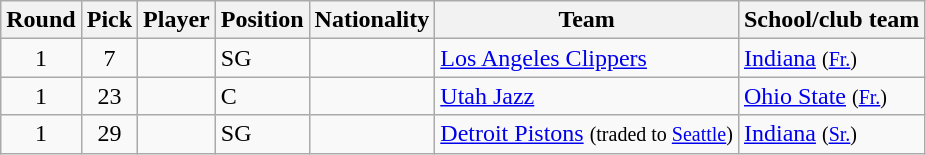<table class="wikitable sortable sortable">
<tr>
<th>Round</th>
<th>Pick</th>
<th>Player</th>
<th>Position</th>
<th>Nationality</th>
<th>Team</th>
<th>School/club team</th>
</tr>
<tr>
<td align=center>1</td>
<td align=center>7</td>
<td></td>
<td>SG</td>
<td></td>
<td><a href='#'>Los Angeles Clippers</a></td>
<td><a href='#'>Indiana</a> <small>(<a href='#'>Fr.</a>)</small></td>
</tr>
<tr>
<td align=center>1</td>
<td align=center>23</td>
<td></td>
<td>C</td>
<td></td>
<td><a href='#'>Utah Jazz</a></td>
<td><a href='#'>Ohio State</a> <small>(<a href='#'>Fr.</a>)</small></td>
</tr>
<tr>
<td align=center>1</td>
<td align=center>29</td>
<td></td>
<td>SG</td>
<td></td>
<td><a href='#'>Detroit Pistons</a> <small>(traded to <a href='#'>Seattle</a>)</small></td>
<td><a href='#'>Indiana</a> <small>(<a href='#'>Sr.</a>)</small></td>
</tr>
</table>
